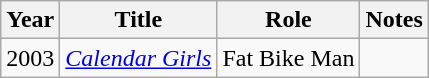<table class="wikitable">
<tr>
<th>Year</th>
<th>Title</th>
<th>Role</th>
<th>Notes</th>
</tr>
<tr>
<td>2003</td>
<td><em><a href='#'>Calendar Girls</a></em></td>
<td>Fat Bike Man</td>
<td></td>
</tr>
</table>
